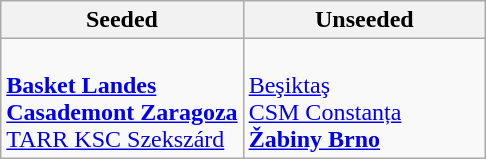<table class="wikitable">
<tr>
<th width=50%>Seeded</th>
<th width=50%>Unseeded</th>
</tr>
<tr>
<td><br> <strong><a href='#'>Basket Landes</a></strong><br>
 <strong><a href='#'>Casademont Zaragoza</a></strong><br>
 <a href='#'>TARR KSC Szekszárd</a><br></td>
<td><br> <a href='#'>Beşiktaş</a><br>
 <a href='#'>CSM Constanța</a><br>
 <strong><a href='#'>Žabiny Brno</a></strong><br></td>
</tr>
</table>
